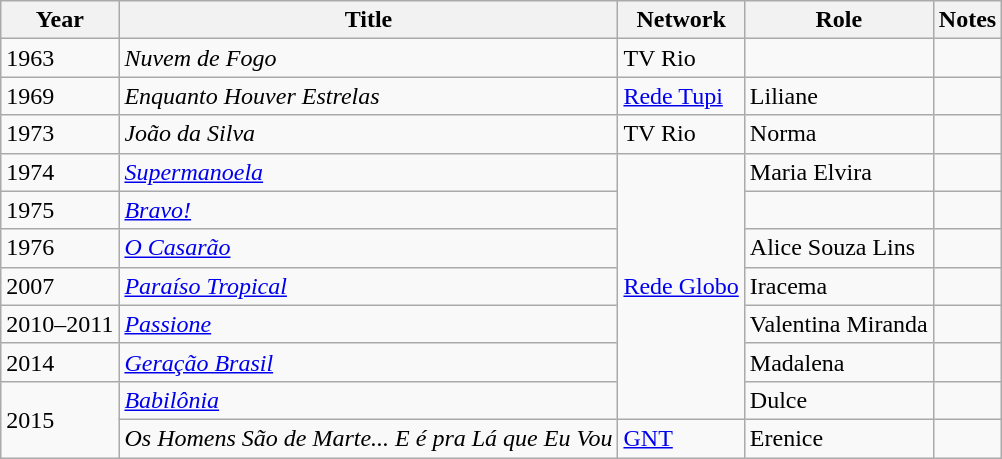<table class="wikitable">
<tr>
<th>Year</th>
<th>Title</th>
<th>Network</th>
<th>Role</th>
<th>Notes</th>
</tr>
<tr>
<td>1963</td>
<td><em>Nuvem de Fogo</em></td>
<td>TV Rio</td>
<td></td>
<td></td>
</tr>
<tr>
<td>1969</td>
<td><em>Enquanto Houver Estrelas</em></td>
<td><a href='#'>Rede Tupi</a></td>
<td>Liliane</td>
<td></td>
</tr>
<tr>
<td>1973</td>
<td><em>João da Silva</em></td>
<td>TV Rio</td>
<td>Norma</td>
<td></td>
</tr>
<tr>
<td>1974</td>
<td><em><a href='#'>Supermanoela</a></em></td>
<td rowspan="7"><a href='#'>Rede Globo</a></td>
<td>Maria Elvira</td>
<td></td>
</tr>
<tr>
<td>1975</td>
<td><em><a href='#'>Bravo!</a></em></td>
<td></td>
<td></td>
</tr>
<tr>
<td>1976</td>
<td><em><a href='#'>O Casarão</a></em></td>
<td>Alice Souza Lins</td>
<td></td>
</tr>
<tr>
<td>2007</td>
<td><em><a href='#'>Paraíso Tropical</a></em></td>
<td>Iracema</td>
<td></td>
</tr>
<tr>
<td>2010–2011</td>
<td><em><a href='#'>Passione</a></em></td>
<td>Valentina Miranda</td>
<td></td>
</tr>
<tr>
<td>2014</td>
<td><em><a href='#'>Geração Brasil</a></em></td>
<td>Madalena</td>
<td></td>
</tr>
<tr>
<td rowspan="2">2015</td>
<td><em><a href='#'>Babilônia</a></em></td>
<td>Dulce</td>
<td></td>
</tr>
<tr>
<td><em>Os Homens São de Marte... E é pra Lá que Eu Vou </em></td>
<td><a href='#'>GNT</a></td>
<td>Erenice</td>
<td></td>
</tr>
</table>
